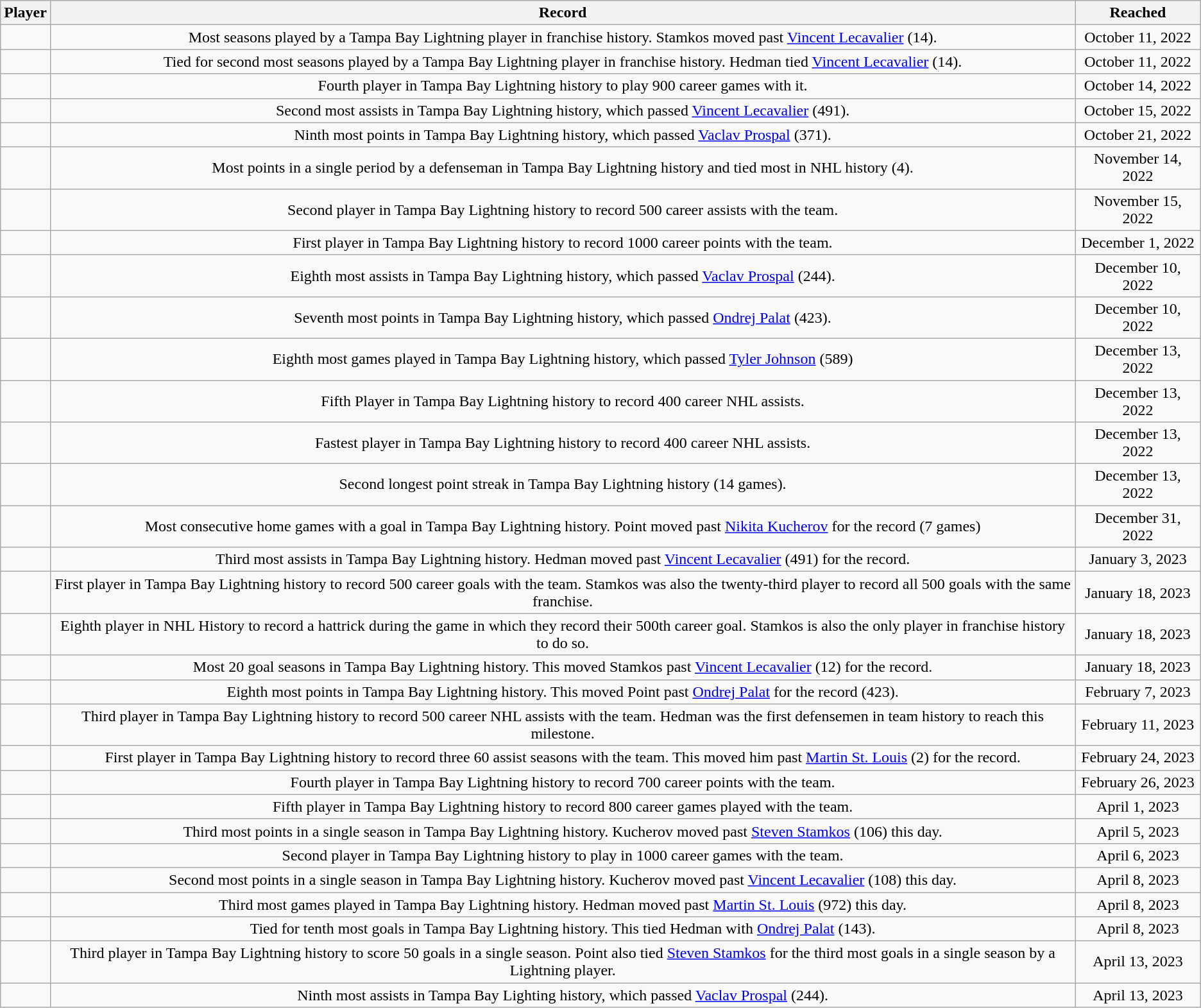<table class="wikitable sortable" style="text-align:center;">
<tr>
<th>Player</th>
<th>Record</th>
<th>Reached</th>
</tr>
<tr>
<td></td>
<td>Most seasons played by a Tampa Bay Lightning player in franchise history. Stamkos moved past <a href='#'>Vincent Lecavalier</a> (14).</td>
<td>October 11, 2022</td>
</tr>
<tr>
<td></td>
<td>Tied for second most seasons played by a Tampa Bay Lightning player in franchise history. Hedman tied <a href='#'>Vincent Lecavalier</a> (14).</td>
<td>October 11, 2022</td>
</tr>
<tr>
<td></td>
<td>Fourth player in Tampa Bay Lightning history to play 900 career games with it.</td>
<td>October 14, 2022</td>
</tr>
<tr>
<td></td>
<td>Second most assists in Tampa Bay Lightning history, which passed <a href='#'>Vincent Lecavalier</a> (491).</td>
<td>October 15, 2022</td>
</tr>
<tr>
<td></td>
<td>Ninth most points in Tampa Bay Lightning history, which passed <a href='#'>Vaclav Prospal</a> (371).</td>
<td>October 21, 2022</td>
</tr>
<tr>
<td></td>
<td>Most points in a single period by a defenseman in Tampa Bay Lightning history and tied most in NHL history (4).</td>
<td>November 14, 2022</td>
</tr>
<tr>
<td></td>
<td>Second player in Tampa Bay Lightning history to record 500 career assists with the team.</td>
<td>November 15, 2022</td>
</tr>
<tr>
<td></td>
<td>First player in Tampa Bay Lightning history to record 1000 career points with the team.</td>
<td>December 1, 2022</td>
</tr>
<tr>
<td></td>
<td>Eighth most assists in Tampa Bay Lightning history, which passed <a href='#'>Vaclav Prospal</a> (244).</td>
<td>December 10, 2022</td>
</tr>
<tr>
<td></td>
<td>Seventh most points in Tampa Bay Lightning history, which passed <a href='#'>Ondrej Palat</a> (423).</td>
<td>December 10, 2022</td>
</tr>
<tr>
<td></td>
<td>Eighth most games played in Tampa Bay Lightning history, which passed <a href='#'>Tyler Johnson</a> (589)</td>
<td>December 13, 2022</td>
</tr>
<tr>
<td></td>
<td>Fifth Player in Tampa Bay Lightning history to record 400 career NHL assists.</td>
<td>December 13, 2022</td>
</tr>
<tr>
<td></td>
<td>Fastest player in Tampa Bay Lightning history to record 400 career NHL assists.</td>
<td>December 13, 2022</td>
</tr>
<tr>
<td></td>
<td>Second longest point streak in Tampa Bay Lightning history (14 games).</td>
<td>December 13, 2022</td>
</tr>
<tr>
<td></td>
<td>Most consecutive home games with a goal in Tampa Bay Lightning history. Point moved past <a href='#'>Nikita Kucherov</a> for the record (7 games)</td>
<td>December 31, 2022</td>
</tr>
<tr>
<td></td>
<td>Third most assists in Tampa Bay Lightning history. Hedman moved past <a href='#'>Vincent Lecavalier</a> (491) for the record.</td>
<td>January 3, 2023</td>
</tr>
<tr>
<td></td>
<td>First player in Tampa Bay Lightning history to record 500 career goals with the team. Stamkos was also the twenty-third player to record all 500 goals with the same franchise.</td>
<td>January 18, 2023</td>
</tr>
<tr>
<td></td>
<td>Eighth player in NHL History to record a hattrick during the game in which they record their 500th career  goal. Stamkos is also the only player in franchise history to do so.</td>
<td>January 18, 2023</td>
</tr>
<tr>
<td></td>
<td>Most 20 goal seasons in Tampa Bay Lightning history. This moved Stamkos past <a href='#'>Vincent Lecavalier</a> (12) for the record.</td>
<td>January 18, 2023</td>
</tr>
<tr>
<td></td>
<td>Eighth most points in Tampa Bay Lightning history. This moved Point past <a href='#'>Ondrej Palat</a> for the record (423).</td>
<td>February 7, 2023</td>
</tr>
<tr>
<td></td>
<td>Third player in Tampa Bay Lightning history to record 500 career NHL assists with the team. Hedman was the first defensemen in team history to reach this milestone.</td>
<td>February 11, 2023</td>
</tr>
<tr>
<td></td>
<td>First player in Tampa Bay Lightning history to record three 60 assist seasons with the team. This moved him past <a href='#'>Martin St. Louis</a> (2) for the record.</td>
<td>February 24, 2023</td>
</tr>
<tr>
<td></td>
<td>Fourth player in Tampa Bay Lightning history to record 700 career points with the team.</td>
<td>February 26, 2023</td>
</tr>
<tr>
<td></td>
<td>Fifth player in Tampa Bay Lightning history to record 800 career games played with the team.</td>
<td>April 1, 2023</td>
</tr>
<tr>
<td></td>
<td>Third most points in a single season in Tampa Bay Lightning history. Kucherov moved past <a href='#'>Steven Stamkos</a> (106) this day.</td>
<td>April 5, 2023</td>
</tr>
<tr>
<td></td>
<td>Second player in Tampa Bay Lightning history to play in 1000 career games with the team.</td>
<td>April 6, 2023</td>
</tr>
<tr>
<td></td>
<td>Second most points in a single season in Tampa Bay Lightning history. Kucherov moved past <a href='#'>Vincent Lecavalier</a> (108) this day.</td>
<td>April 8, 2023</td>
</tr>
<tr>
<td></td>
<td>Third most games played in Tampa Bay Lightning history. Hedman moved past <a href='#'>Martin St. Louis</a> (972) this day.</td>
<td>April 8, 2023</td>
</tr>
<tr>
<td></td>
<td>Tied for tenth most goals in Tampa Bay Lightning history. This tied Hedman with <a href='#'>Ondrej Palat</a> (143).</td>
<td>April 8, 2023</td>
</tr>
<tr>
<td></td>
<td>Third player in Tampa Bay Lightning history to score 50 goals in a single season. Point also tied <a href='#'>Steven Stamkos</a> for the third most goals in a single season by a Lightning player.</td>
<td>April 13, 2023</td>
</tr>
<tr>
<td></td>
<td>Ninth most assists in Tampa Bay Lighting history, which passed <a href='#'>Vaclav Prospal</a> (244).</td>
<td>April 13, 2023</td>
</tr>
</table>
